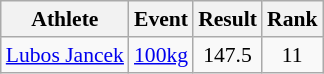<table class=wikitable style="font-size:90%">
<tr>
<th>Athlete</th>
<th>Event</th>
<th>Result</th>
<th>Rank</th>
</tr>
<tr>
<td><a href='#'>Lubos Jancek</a></td>
<td><a href='#'>100kg</a></td>
<td style="text-align:center;">147.5</td>
<td style="text-align:center;">11</td>
</tr>
</table>
